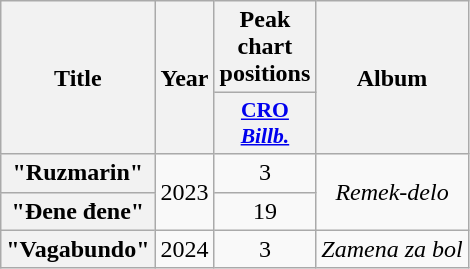<table class="wikitable plainrowheaders" style="text-align:center;">
<tr>
<th scope="col" rowspan="2">Title</th>
<th scope="col" rowspan="2">Year</th>
<th scope="col" colspan="1">Peak chart positions</th>
<th scope="col" rowspan="2">Album</th>
</tr>
<tr>
<th scope="col" style="width:2.5em;font-size:90%;"><a href='#'>CRO<br><em>Billb.</em></a><br></th>
</tr>
<tr>
<th scope="row">"Ruzmarin"<br></th>
<td rowspan="2">2023</td>
<td>3</td>
<td rowspan="2"><em>Remek-delo</em></td>
</tr>
<tr>
<th scope="row">"Đene đene"</th>
<td>19</td>
</tr>
<tr>
<th scope="row">"Vagabundo"<br></th>
<td>2024</td>
<td>3</td>
<td><em>Zamena za bol</em></td>
</tr>
</table>
